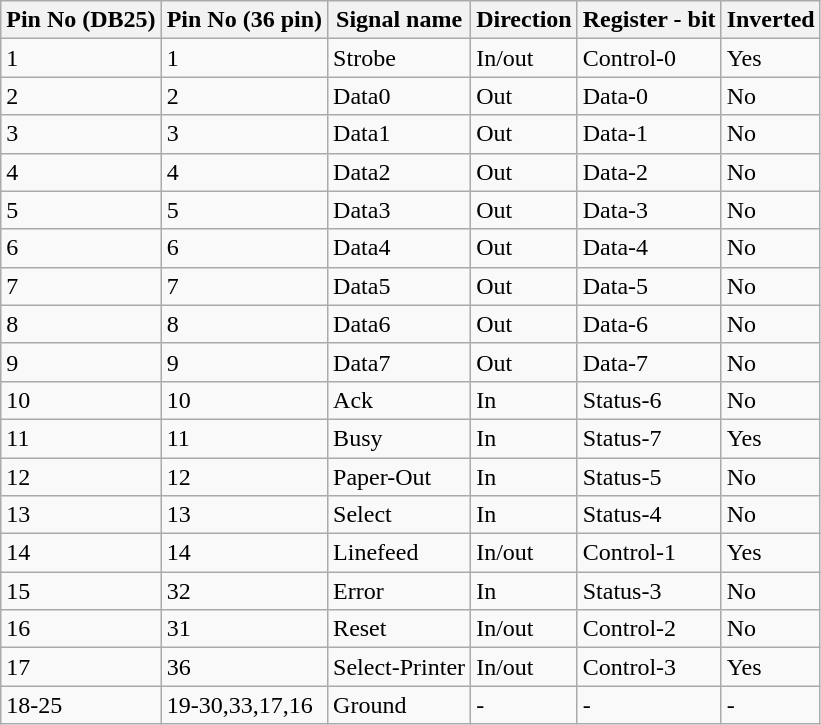<table class="wikitable">
<tr>
<th>Pin No (DB25)</th>
<th>Pin No (36 pin)</th>
<th>Signal name</th>
<th>Direction</th>
<th>Register - bit</th>
<th>Inverted</th>
</tr>
<tr>
<td>1</td>
<td>1</td>
<td>Strobe</td>
<td>In/out</td>
<td>Control-0</td>
<td>Yes</td>
</tr>
<tr>
<td>2</td>
<td>2</td>
<td>Data0</td>
<td>Out</td>
<td>Data-0</td>
<td>No</td>
</tr>
<tr>
<td>3</td>
<td>3</td>
<td>Data1</td>
<td>Out</td>
<td>Data-1</td>
<td>No</td>
</tr>
<tr>
<td>4</td>
<td>4</td>
<td>Data2</td>
<td>Out</td>
<td>Data-2</td>
<td>No</td>
</tr>
<tr>
<td>5</td>
<td>5</td>
<td>Data3</td>
<td>Out</td>
<td>Data-3</td>
<td>No</td>
</tr>
<tr>
<td>6</td>
<td>6</td>
<td>Data4</td>
<td>Out</td>
<td>Data-4</td>
<td>No</td>
</tr>
<tr>
<td>7</td>
<td>7</td>
<td>Data5</td>
<td>Out</td>
<td>Data-5</td>
<td>No</td>
</tr>
<tr>
<td>8</td>
<td>8</td>
<td>Data6</td>
<td>Out</td>
<td>Data-6</td>
<td>No</td>
</tr>
<tr>
<td>9</td>
<td>9</td>
<td>Data7</td>
<td>Out</td>
<td>Data-7</td>
<td>No</td>
</tr>
<tr>
<td>10</td>
<td>10</td>
<td>Ack</td>
<td>In</td>
<td>Status-6</td>
<td>No</td>
</tr>
<tr>
<td>11</td>
<td>11</td>
<td>Busy</td>
<td>In</td>
<td>Status-7</td>
<td>Yes</td>
</tr>
<tr>
<td>12</td>
<td>12</td>
<td>Paper-Out</td>
<td>In</td>
<td>Status-5</td>
<td>No</td>
</tr>
<tr>
<td>13</td>
<td>13</td>
<td>Select</td>
<td>In</td>
<td>Status-4</td>
<td>No</td>
</tr>
<tr>
<td>14</td>
<td>14</td>
<td>Linefeed</td>
<td>In/out</td>
<td>Control-1</td>
<td>Yes</td>
</tr>
<tr>
<td>15</td>
<td>32</td>
<td>Error</td>
<td>In</td>
<td>Status-3</td>
<td>No</td>
</tr>
<tr>
<td>16</td>
<td>31</td>
<td>Reset</td>
<td>In/out</td>
<td>Control-2</td>
<td>No</td>
</tr>
<tr>
<td>17</td>
<td>36</td>
<td>Select-Printer</td>
<td>In/out</td>
<td>Control-3</td>
<td>Yes</td>
</tr>
<tr>
<td>18-25</td>
<td>19-30,33,17,16</td>
<td>Ground</td>
<td>-</td>
<td>-</td>
<td>-</td>
</tr>
</table>
